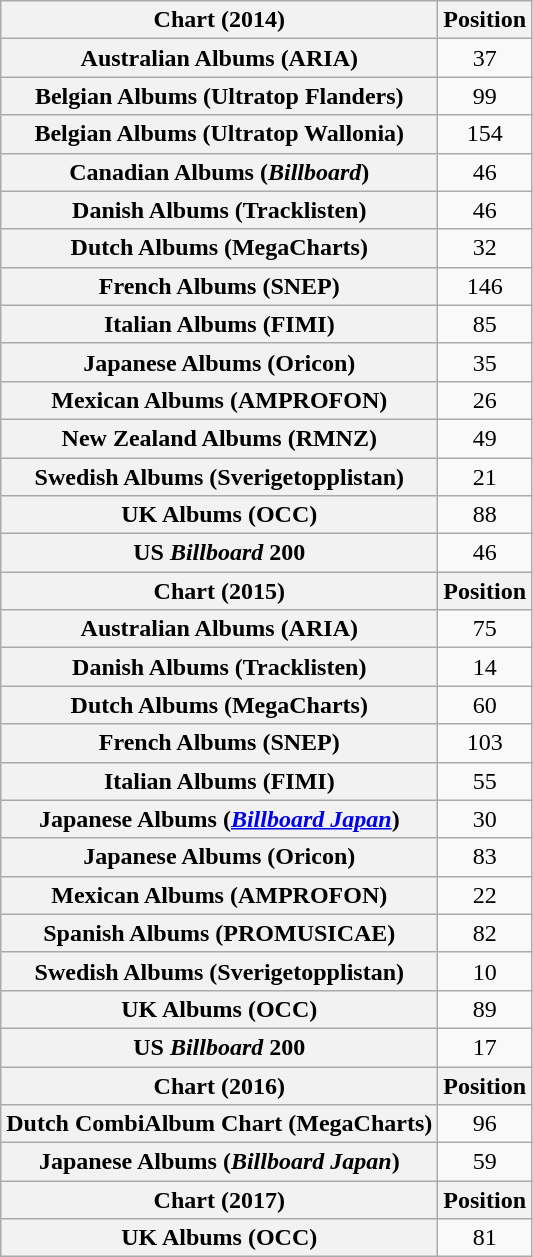<table class="wikitable sortable plainrowheaders" style="text-align:center">
<tr>
<th scope="col">Chart (2014)</th>
<th scope="col">Position</th>
</tr>
<tr>
<th scope="row">Australian Albums (ARIA)</th>
<td>37</td>
</tr>
<tr>
<th scope="row">Belgian Albums (Ultratop Flanders)</th>
<td>99</td>
</tr>
<tr>
<th scope="row">Belgian Albums (Ultratop Wallonia)</th>
<td>154</td>
</tr>
<tr>
<th scope="row">Canadian Albums (<em>Billboard</em>)</th>
<td>46</td>
</tr>
<tr>
<th scope="row">Danish Albums (Tracklisten)</th>
<td>46</td>
</tr>
<tr>
<th scope="row">Dutch Albums (MegaCharts)</th>
<td>32</td>
</tr>
<tr>
<th scope="row">French Albums (SNEP)</th>
<td>146</td>
</tr>
<tr>
<th scope="row">Italian Albums (FIMI)</th>
<td>85</td>
</tr>
<tr>
<th scope="row">Japanese Albums (Oricon)</th>
<td>35</td>
</tr>
<tr>
<th scope="row">Mexican Albums (AMPROFON)</th>
<td>26</td>
</tr>
<tr>
<th scope="row">New Zealand Albums (RMNZ)</th>
<td>49</td>
</tr>
<tr>
<th scope="row">Swedish Albums (Sverigetopplistan)</th>
<td>21</td>
</tr>
<tr>
<th scope="row">UK Albums (OCC)</th>
<td>88</td>
</tr>
<tr>
<th scope="row">US <em>Billboard</em> 200</th>
<td>46</td>
</tr>
<tr>
<th scope="col">Chart (2015)</th>
<th scope="col">Position</th>
</tr>
<tr>
<th scope="row">Australian Albums (ARIA)</th>
<td>75</td>
</tr>
<tr>
<th scope="row">Danish Albums (Tracklisten)</th>
<td>14</td>
</tr>
<tr>
<th scope="row">Dutch Albums (MegaCharts)</th>
<td>60</td>
</tr>
<tr>
<th scope="row">French Albums (SNEP)</th>
<td>103</td>
</tr>
<tr>
<th scope="row">Italian Albums (FIMI)</th>
<td>55</td>
</tr>
<tr>
<th scope="row">Japanese Albums (<em><a href='#'>Billboard Japan</a></em>)</th>
<td>30</td>
</tr>
<tr>
<th scope="row">Japanese Albums (Oricon)</th>
<td>83</td>
</tr>
<tr>
<th scope="row">Mexican Albums (AMPROFON)</th>
<td align="center">22</td>
</tr>
<tr>
<th scope="row">Spanish Albums (PROMUSICAE)</th>
<td>82</td>
</tr>
<tr>
<th scope="row">Swedish Albums (Sverigetopplistan)</th>
<td>10</td>
</tr>
<tr>
<th scope="row">UK Albums (OCC)</th>
<td>89</td>
</tr>
<tr>
<th scope="row">US <em>Billboard</em> 200</th>
<td>17</td>
</tr>
<tr>
<th scope="col">Chart (2016)</th>
<th scope="col">Position</th>
</tr>
<tr>
<th scope="row">Dutch CombiAlbum Chart (MegaCharts)</th>
<td>96</td>
</tr>
<tr>
<th scope="row">Japanese Albums (<em>Billboard Japan</em>)</th>
<td>59</td>
</tr>
<tr>
<th scope="col">Chart (2017)</th>
<th scope="col">Position</th>
</tr>
<tr>
<th scope="row">UK Albums (OCC)</th>
<td>81</td>
</tr>
</table>
